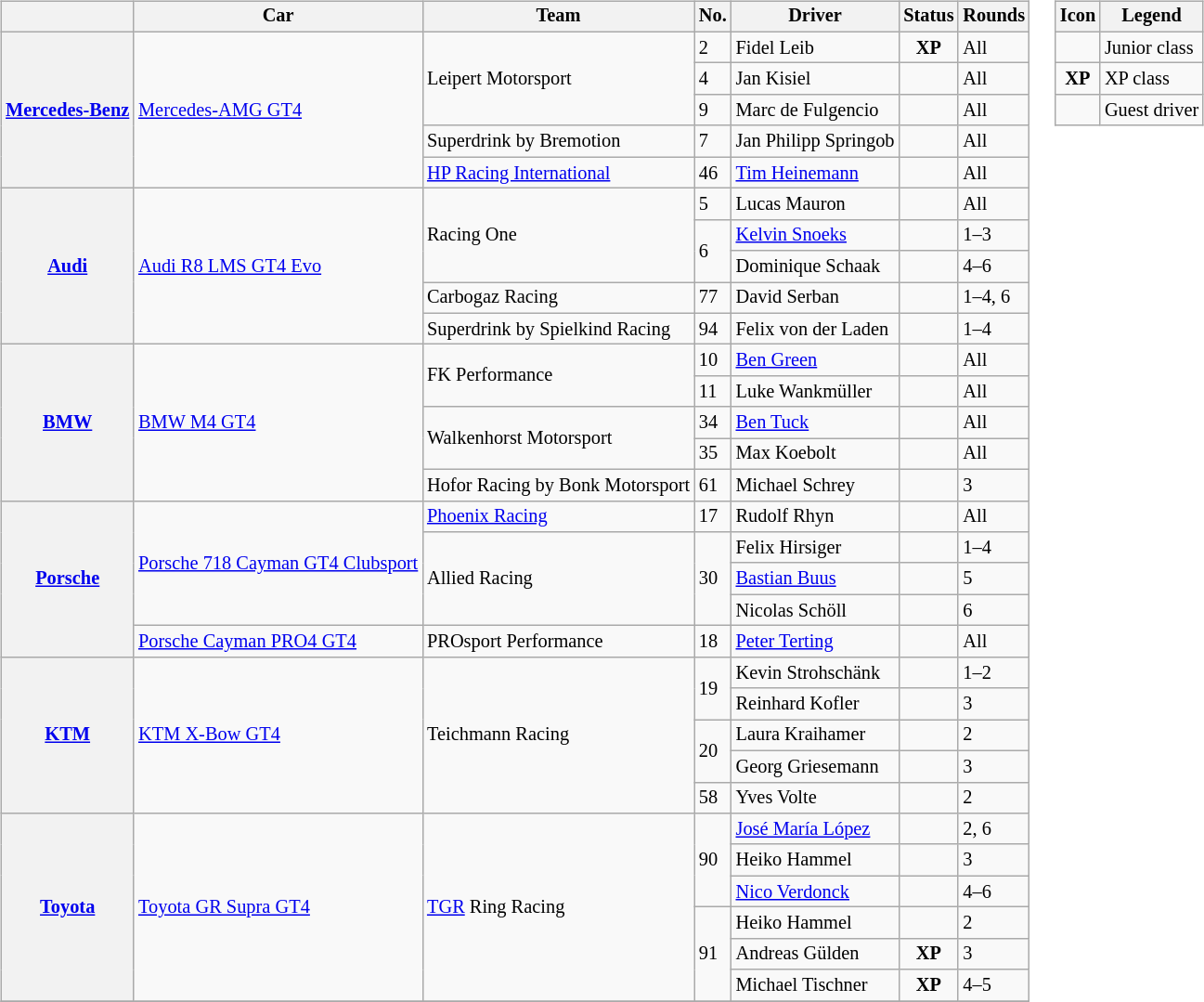<table>
<tr>
<td><br><table class="wikitable" style="font-size:85%">
<tr>
<th></th>
<th>Car</th>
<th>Team</th>
<th>No.</th>
<th>Driver</th>
<th>Status</th>
<th>Rounds</th>
</tr>
<tr>
<th rowspan=5><a href='#'>Mercedes-Benz</a></th>
<td rowspan=5><a href='#'>Mercedes-AMG GT4</a></td>
<td rowspan="3"> Leipert Motorsport</td>
<td>2</td>
<td> Fidel Leib</td>
<td align=center><strong><span>XP</span></strong></td>
<td>All</td>
</tr>
<tr>
<td>4</td>
<td> Jan Kisiel</td>
<td></td>
<td>All</td>
</tr>
<tr>
<td>9</td>
<td> Marc de Fulgencio</td>
<td align=center></td>
<td>All</td>
</tr>
<tr>
<td> Superdrink by Bremotion</td>
<td>7</td>
<td> Jan Philipp Springob</td>
<td align=center></td>
<td>All</td>
</tr>
<tr>
<td> <a href='#'>HP Racing International</a></td>
<td>46</td>
<td> <a href='#'>Tim Heinemann</a></td>
<td></td>
<td>All</td>
</tr>
<tr>
<th rowspan=5><a href='#'>Audi</a></th>
<td rowspan=5><a href='#'>Audi R8 LMS GT4 Evo</a></td>
<td rowspan="3"> Racing One</td>
<td>5</td>
<td> Lucas Mauron</td>
<td align=center></td>
<td>All</td>
</tr>
<tr>
<td rowspan=2>6</td>
<td> <a href='#'>Kelvin Snoeks</a></td>
<td></td>
<td>1–3</td>
</tr>
<tr>
<td> Dominique Schaak</td>
<td></td>
<td>4–6</td>
</tr>
<tr>
<td> Carbogaz Racing</td>
<td>77</td>
<td> David Serban</td>
<td align=center></td>
<td>1–4, 6</td>
</tr>
<tr>
<td> Superdrink by Spielkind Racing</td>
<td>94</td>
<td> Felix von der Laden</td>
<td></td>
<td>1–4</td>
</tr>
<tr>
<th rowspan=5><a href='#'>BMW</a></th>
<td rowspan=5><a href='#'>BMW M4 GT4</a></td>
<td rowspan="2"> FK Performance</td>
<td>10</td>
<td> <a href='#'>Ben Green</a></td>
<td align=center></td>
<td>All</td>
</tr>
<tr>
<td>11</td>
<td> Luke Wankmüller</td>
<td align=center></td>
<td>All</td>
</tr>
<tr>
<td rowspan="2"> Walkenhorst Motorsport</td>
<td>34</td>
<td> <a href='#'>Ben Tuck</a></td>
<td></td>
<td>All</td>
</tr>
<tr>
<td>35</td>
<td> Max Koebolt</td>
<td></td>
<td>All</td>
</tr>
<tr>
<td> Hofor Racing by Bonk Motorsport</td>
<td>61</td>
<td> Michael Schrey</td>
<td align=center></td>
<td>3</td>
</tr>
<tr>
<th rowspan="5"><a href='#'>Porsche</a></th>
<td rowspan="4"><a href='#'>Porsche 718 Cayman GT4 Clubsport</a></td>
<td> <a href='#'>Phoenix Racing</a></td>
<td>17</td>
<td> Rudolf Rhyn</td>
<td align=center></td>
<td>All</td>
</tr>
<tr>
<td rowspan="3"> Allied Racing</td>
<td rowspan="3">30</td>
<td> Felix Hirsiger</td>
<td align=center></td>
<td>1–4</td>
</tr>
<tr>
<td> <a href='#'>Bastian Buus</a></td>
<td></td>
<td>5</td>
</tr>
<tr>
<td> Nicolas Schöll</td>
<td align=center></td>
<td>6</td>
</tr>
<tr>
<td><a href='#'>Porsche Cayman PRO4 GT4</a></td>
<td> PROsport Performance</td>
<td>18</td>
<td> <a href='#'>Peter Terting</a></td>
<td></td>
<td>All</td>
</tr>
<tr>
<th rowspan="5"><a href='#'>KTM</a></th>
<td rowspan="5"><a href='#'>KTM X-Bow GT4</a></td>
<td rowspan="5"> Teichmann Racing</td>
<td rowspan="2">19</td>
<td> Kevin Strohschänk</td>
<td></td>
<td>1–2</td>
</tr>
<tr>
<td> Reinhard Kofler</td>
<td></td>
<td>3</td>
</tr>
<tr>
<td rowspan=2>20</td>
<td> Laura Kraihamer</td>
<td align=center></td>
<td>2</td>
</tr>
<tr>
<td> Georg Griesemann</td>
<td align=center></td>
<td>3</td>
</tr>
<tr>
<td>58</td>
<td> Yves Volte</td>
<td align=center></td>
<td>2</td>
</tr>
<tr>
<th rowspan=6><a href='#'>Toyota</a></th>
<td rowspan=6><a href='#'>Toyota GR Supra GT4</a></td>
<td rowspan=6> <a href='#'>TGR</a> Ring Racing</td>
<td rowspan=3>90</td>
<td> <a href='#'>José María López</a></td>
<td></td>
<td>2, 6</td>
</tr>
<tr>
<td> Heiko Hammel</td>
<td></td>
<td>3</td>
</tr>
<tr>
<td> <a href='#'>Nico Verdonck</a></td>
<td></td>
<td>4–6</td>
</tr>
<tr>
<td rowspan=3>91</td>
<td> Heiko Hammel</td>
<td></td>
<td>2</td>
</tr>
<tr>
<td> Andreas Gülden</td>
<td align=center><strong><span>XP</span></strong></td>
<td>3</td>
</tr>
<tr>
<td> Michael Tischner</td>
<td align=center><strong><span>XP</span></strong></td>
<td>4–5</td>
</tr>
<tr>
</tr>
</table>
</td>
<td valign="top"><br><table class="wikitable" style="font-size: 85%;">
<tr>
<th>Icon</th>
<th>Legend</th>
</tr>
<tr>
<td align=center></td>
<td>Junior class</td>
</tr>
<tr>
<td align=center><strong><span>XP</span></strong></td>
<td>XP class</td>
</tr>
<tr>
<td align=center></td>
<td>Guest driver</td>
</tr>
</table>
</td>
</tr>
</table>
